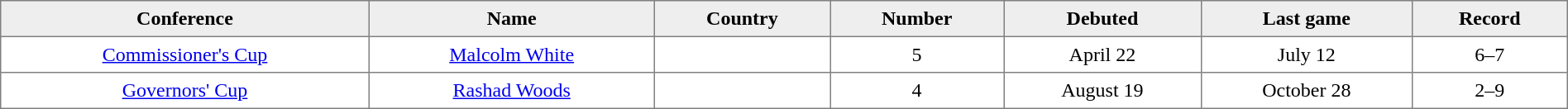<table border="1" style="border-collapse:collapse; text-align:center; width:100%;"  cellpadding="5">
<tr style="background:#eee;">
<th>Conference</th>
<th>Name</th>
<th>Country</th>
<th>Number</th>
<th>Debuted</th>
<th>Last game</th>
<th>Record</th>
</tr>
<tr>
<td><a href='#'>Commissioner's Cup</a></td>
<td><a href='#'>Malcolm White</a></td>
<td></td>
<td>5</td>
<td>April 22<br></td>
<td>July 12<br></td>
<td>6–7</td>
</tr>
<tr>
<td><a href='#'>Governors' Cup</a></td>
<td><a href='#'>Rashad Woods</a></td>
<td></td>
<td>4</td>
<td>August 19<br></td>
<td>October 28<br></td>
<td>2–9</td>
</tr>
</table>
